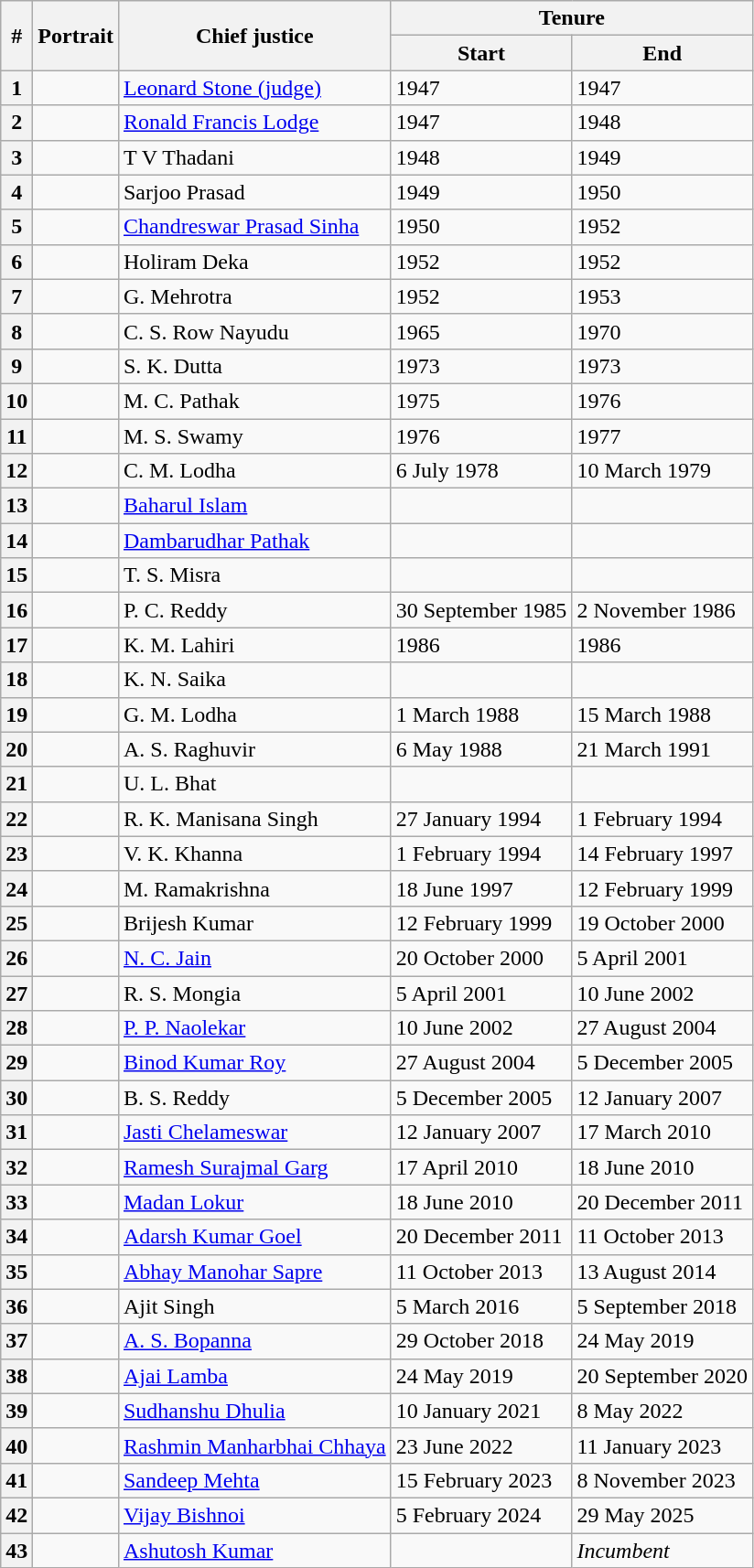<table class="wikitable sortable">
<tr>
<th rowspan="2">#</th>
<th rowspan="2"><strong>Portrait</strong></th>
<th rowspan="2">Chief justice</th>
<th colspan="2">Tenure</th>
</tr>
<tr>
<th>Start</th>
<th>End</th>
</tr>
<tr>
<th>1</th>
<td></td>
<td><a href='#'>Leonard Stone (judge)</a></td>
<td>1947</td>
<td>1947</td>
</tr>
<tr>
<th>2</th>
<td></td>
<td><a href='#'>Ronald Francis Lodge</a></td>
<td>1947</td>
<td>1948</td>
</tr>
<tr>
<th>3</th>
<td></td>
<td>T V Thadani</td>
<td>1948</td>
<td>1949</td>
</tr>
<tr>
<th>4</th>
<td></td>
<td>Sarjoo Prasad</td>
<td>1949</td>
<td>1950</td>
</tr>
<tr>
<th>5</th>
<td></td>
<td><a href='#'>Chandreswar Prasad Sinha</a></td>
<td>1950</td>
<td>1952</td>
</tr>
<tr>
<th>6</th>
<td></td>
<td>Holiram Deka</td>
<td>1952</td>
<td>1952</td>
</tr>
<tr>
<th>7</th>
<td></td>
<td>G. Mehrotra</td>
<td>1952</td>
<td>1953</td>
</tr>
<tr>
<th>8</th>
<td></td>
<td>C. S. Row Nayudu</td>
<td>1965</td>
<td>1970</td>
</tr>
<tr>
<th>9</th>
<td></td>
<td>S. K. Dutta</td>
<td>1973</td>
<td>1973</td>
</tr>
<tr>
<th>10</th>
<td></td>
<td>M. C. Pathak</td>
<td>1975</td>
<td>1976</td>
</tr>
<tr>
<th>11</th>
<td></td>
<td>M. S. Swamy</td>
<td>1976</td>
<td>1977</td>
</tr>
<tr>
<th>12</th>
<td></td>
<td>C. M. Lodha</td>
<td>6 July 1978</td>
<td>10 March 1979</td>
</tr>
<tr>
<th>13</th>
<td></td>
<td><a href='#'>Baharul Islam</a></td>
<td></td>
<td></td>
</tr>
<tr>
<th>14</th>
<td></td>
<td><a href='#'>Dambarudhar Pathak</a></td>
<td></td>
<td></td>
</tr>
<tr>
<th>15</th>
<td></td>
<td>T. S. Misra</td>
<td></td>
<td></td>
</tr>
<tr>
<th>16</th>
<td></td>
<td>P. C. Reddy</td>
<td>30 September 1985</td>
<td>2 November 1986</td>
</tr>
<tr>
<th>17</th>
<td></td>
<td>K. M. Lahiri</td>
<td>1986</td>
<td>1986</td>
</tr>
<tr>
<th>18</th>
<td></td>
<td>K. N. Saika</td>
<td></td>
<td></td>
</tr>
<tr>
<th>19</th>
<td></td>
<td>G. M. Lodha</td>
<td>1 March 1988</td>
<td>15 March 1988</td>
</tr>
<tr>
<th>20</th>
<td></td>
<td>A. S. Raghuvir</td>
<td>6 May 1988</td>
<td>21 March 1991</td>
</tr>
<tr>
<th>21</th>
<td></td>
<td>U. L. Bhat</td>
<td></td>
<td></td>
</tr>
<tr>
<th>22</th>
<td></td>
<td>R. K. Manisana Singh</td>
<td>27 January 1994</td>
<td>1 February 1994</td>
</tr>
<tr>
<th>23</th>
<td></td>
<td>V. K. Khanna</td>
<td>1 February 1994</td>
<td>14 February 1997</td>
</tr>
<tr>
<th>24</th>
<td></td>
<td>M. Ramakrishna</td>
<td>18 June 1997</td>
<td>12 February 1999</td>
</tr>
<tr>
<th>25</th>
<td></td>
<td>Brijesh Kumar</td>
<td>12 February 1999</td>
<td>19 October 2000</td>
</tr>
<tr>
<th>26</th>
<td></td>
<td><a href='#'>N. C. Jain</a></td>
<td>20 October 2000</td>
<td>5 April 2001</td>
</tr>
<tr>
<th>27</th>
<td></td>
<td>R. S. Mongia</td>
<td>5 April 2001</td>
<td>10 June 2002</td>
</tr>
<tr>
<th>28</th>
<td></td>
<td><a href='#'>P. P. Naolekar</a></td>
<td>10 June 2002</td>
<td>27 August 2004</td>
</tr>
<tr>
<th>29</th>
<td></td>
<td><a href='#'>Binod Kumar Roy</a></td>
<td>27 August 2004</td>
<td>5 December 2005</td>
</tr>
<tr>
<th>30</th>
<td></td>
<td>B. S. Reddy</td>
<td>5 December 2005</td>
<td>12 January 2007</td>
</tr>
<tr>
<th>31</th>
<td></td>
<td><a href='#'>Jasti Chelameswar</a></td>
<td>12 January 2007</td>
<td>17 March 2010</td>
</tr>
<tr>
<th>32</th>
<td></td>
<td><a href='#'>Ramesh Surajmal Garg</a></td>
<td>17 April 2010</td>
<td>18 June 2010</td>
</tr>
<tr>
<th>33</th>
<td></td>
<td><a href='#'>Madan Lokur</a></td>
<td>18 June 2010</td>
<td>20 December 2011</td>
</tr>
<tr>
<th>34</th>
<td></td>
<td><a href='#'>Adarsh Kumar Goel</a></td>
<td>20 December 2011</td>
<td>11 October 2013</td>
</tr>
<tr>
<th>35</th>
<td></td>
<td><a href='#'>Abhay Manohar Sapre</a></td>
<td>11 October 2013</td>
<td>13 August 2014</td>
</tr>
<tr>
<th>36</th>
<td></td>
<td>Ajit Singh</td>
<td>5 March 2016</td>
<td>5 September 2018</td>
</tr>
<tr>
<th>37</th>
<td></td>
<td><a href='#'>A. S. Bopanna</a></td>
<td>29 October 2018</td>
<td>24 May 2019</td>
</tr>
<tr>
<th>38</th>
<td></td>
<td><a href='#'>Ajai Lamba</a></td>
<td>24 May 2019</td>
<td>20 September 2020</td>
</tr>
<tr>
<th>39</th>
<td></td>
<td><a href='#'>Sudhanshu Dhulia</a></td>
<td>10 January 2021</td>
<td>8 May 2022</td>
</tr>
<tr>
<th>40</th>
<td></td>
<td><a href='#'>Rashmin Manharbhai Chhaya</a></td>
<td>23 June 2022</td>
<td>11 January 2023</td>
</tr>
<tr>
<th>41</th>
<td></td>
<td><a href='#'>Sandeep Mehta</a></td>
<td>15 February 2023</td>
<td>8 November 2023</td>
</tr>
<tr>
<th>42</th>
<td></td>
<td><a href='#'>Vijay Bishnoi</a></td>
<td>5 February 2024</td>
<td>29 May 2025</td>
</tr>
<tr>
<th>43</th>
<td></td>
<td><a href='#'>Ashutosh Kumar</a></td>
<td></td>
<td><em>Incumbent</em></td>
</tr>
</table>
